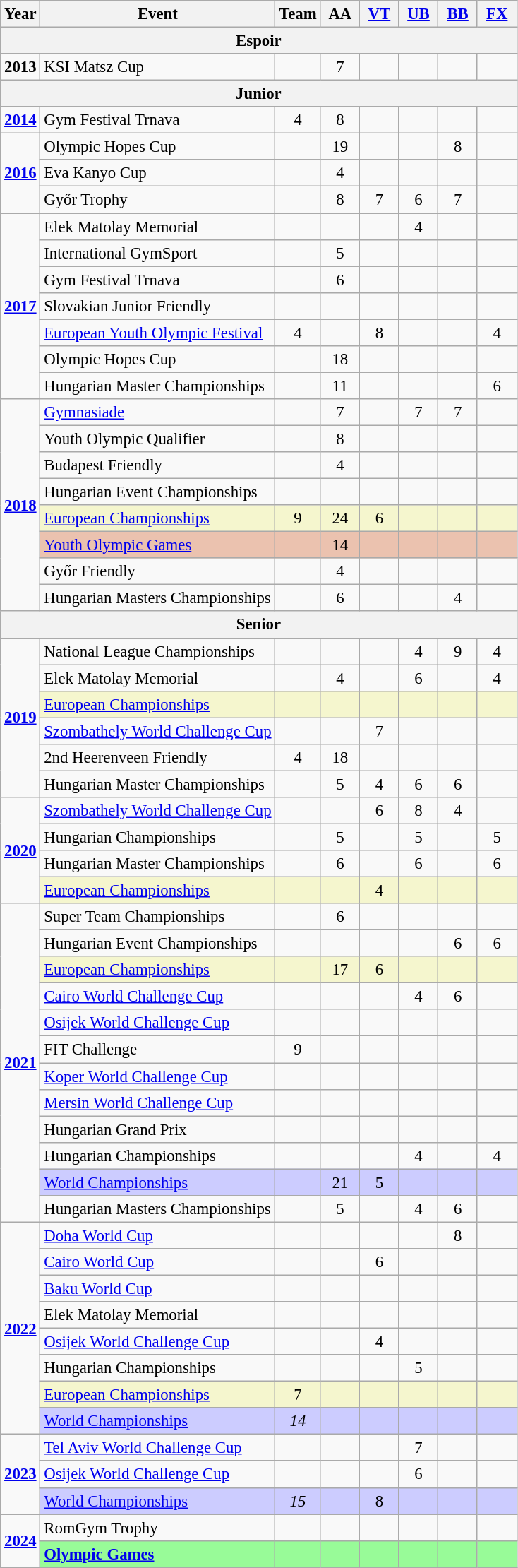<table class="wikitable" style="text-align:center; font-size:95%;">
<tr>
<th align=center>Year</th>
<th align=center>Event</th>
<th style="width:30px;">Team</th>
<th style="width:30px;">AA</th>
<th style="width:30px;"><a href='#'>VT</a></th>
<th style="width:30px;"><a href='#'>UB</a></th>
<th style="width:30px;"><a href='#'>BB</a></th>
<th style="width:30px;"><a href='#'>FX</a></th>
</tr>
<tr>
<th colspan="8"><strong>Espoir</strong></th>
</tr>
<tr>
<td rowspan="1"><strong>2013</strong></td>
<td align=left>KSI Matsz Cup</td>
<td></td>
<td>7</td>
<td></td>
<td></td>
<td></td>
<td></td>
</tr>
<tr>
<th colspan="8"><strong>Junior</strong></th>
</tr>
<tr>
<td rowspan="1"><strong><a href='#'>2014</a></strong></td>
<td align=left>Gym Festival Trnava</td>
<td>4</td>
<td>8</td>
<td></td>
<td></td>
<td></td>
<td></td>
</tr>
<tr>
<td rowspan="3"><strong><a href='#'>2016</a></strong></td>
<td align=left>Olympic Hopes Cup</td>
<td></td>
<td>19</td>
<td></td>
<td></td>
<td>8</td>
<td></td>
</tr>
<tr>
<td align=left>Eva Kanyo Cup</td>
<td></td>
<td>4</td>
<td></td>
<td></td>
<td></td>
<td></td>
</tr>
<tr>
<td align=left>Győr Trophy</td>
<td></td>
<td>8</td>
<td>7</td>
<td>6</td>
<td>7</td>
<td></td>
</tr>
<tr>
<td rowspan="7"><strong><a href='#'>2017</a></strong></td>
<td align=left>Elek Matolay Memorial</td>
<td></td>
<td></td>
<td></td>
<td>4</td>
<td></td>
<td></td>
</tr>
<tr>
<td align=left>International GymSport</td>
<td></td>
<td>5</td>
<td></td>
<td></td>
<td></td>
<td></td>
</tr>
<tr>
<td align=left>Gym Festival Trnava</td>
<td></td>
<td>6</td>
<td></td>
<td></td>
<td></td>
<td></td>
</tr>
<tr>
<td align=left>Slovakian Junior Friendly</td>
<td></td>
<td></td>
<td></td>
<td></td>
<td></td>
<td></td>
</tr>
<tr>
<td align=left><a href='#'>European Youth Olympic Festival</a></td>
<td>4</td>
<td></td>
<td>8</td>
<td></td>
<td></td>
<td>4</td>
</tr>
<tr>
<td align=left>Olympic Hopes Cup</td>
<td></td>
<td>18</td>
<td></td>
<td></td>
<td></td>
<td></td>
</tr>
<tr>
<td align=left>Hungarian Master Championships</td>
<td></td>
<td>11</td>
<td></td>
<td></td>
<td></td>
<td>6</td>
</tr>
<tr>
<td rowspan="8"><strong><a href='#'>2018</a></strong></td>
<td align=left><a href='#'>Gymnasiade</a></td>
<td></td>
<td>7</td>
<td></td>
<td>7</td>
<td>7</td>
<td></td>
</tr>
<tr>
<td align=left>Youth Olympic Qualifier</td>
<td></td>
<td>8</td>
<td></td>
<td></td>
<td></td>
<td></td>
</tr>
<tr>
<td align=left>Budapest Friendly</td>
<td></td>
<td>4</td>
<td></td>
<td></td>
<td></td>
<td></td>
</tr>
<tr>
<td align=left>Hungarian Event Championships</td>
<td></td>
<td></td>
<td></td>
<td></td>
<td></td>
<td></td>
</tr>
<tr bgcolor=#F5F6CE>
<td align=left><a href='#'>European Championships</a></td>
<td>9</td>
<td>24</td>
<td>6</td>
<td></td>
<td></td>
<td></td>
</tr>
<tr bgcolor=#EBC2AF>
<td align=left><a href='#'>Youth Olympic Games</a></td>
<td></td>
<td>14</td>
<td></td>
<td></td>
<td></td>
<td></td>
</tr>
<tr>
<td align=left>Győr Friendly</td>
<td></td>
<td>4</td>
<td></td>
<td></td>
<td></td>
<td></td>
</tr>
<tr>
<td align=left>Hungarian Masters Championships</td>
<td></td>
<td>6</td>
<td></td>
<td></td>
<td>4</td>
<td></td>
</tr>
<tr>
<th colspan="8"><strong>Senior</strong></th>
</tr>
<tr>
<td rowspan="6"><strong><a href='#'>2019</a></strong></td>
<td align=left>National League Championships</td>
<td></td>
<td></td>
<td></td>
<td>4</td>
<td>9</td>
<td>4</td>
</tr>
<tr>
<td align=left>Elek Matolay Memorial</td>
<td></td>
<td>4</td>
<td></td>
<td>6</td>
<td></td>
<td>4</td>
</tr>
<tr bgcolor=#F5F6CE>
<td align=left><a href='#'>European Championships</a></td>
<td></td>
<td></td>
<td></td>
<td></td>
<td></td>
<td></td>
</tr>
<tr>
<td align=left><a href='#'>Szombathely World Challenge Cup</a></td>
<td></td>
<td></td>
<td>7</td>
<td></td>
<td></td>
<td></td>
</tr>
<tr>
<td align=left>2nd Heerenveen Friendly</td>
<td>4</td>
<td>18</td>
<td></td>
<td></td>
<td></td>
<td></td>
</tr>
<tr>
<td align=left>Hungarian Master Championships</td>
<td></td>
<td>5</td>
<td>4</td>
<td>6</td>
<td>6</td>
<td></td>
</tr>
<tr>
<td rowspan="4"><strong><a href='#'>2020</a></strong></td>
<td align=left><a href='#'>Szombathely World Challenge Cup</a></td>
<td></td>
<td></td>
<td>6</td>
<td>8</td>
<td>4</td>
<td></td>
</tr>
<tr>
<td align=left>Hungarian Championships</td>
<td></td>
<td>5</td>
<td></td>
<td>5</td>
<td></td>
<td>5</td>
</tr>
<tr>
<td align=left>Hungarian Master Championships</td>
<td></td>
<td>6</td>
<td></td>
<td>6</td>
<td></td>
<td>6</td>
</tr>
<tr bgcolor=#F5F6CE>
<td align=left><a href='#'>European Championships</a></td>
<td></td>
<td></td>
<td>4</td>
<td></td>
<td></td>
<td></td>
</tr>
<tr>
<td rowspan="12"><strong><a href='#'>2021</a></strong></td>
<td align=left>Super Team Championships</td>
<td></td>
<td>6</td>
<td></td>
<td></td>
<td></td>
<td></td>
</tr>
<tr>
<td align=left>Hungarian Event Championships</td>
<td></td>
<td></td>
<td></td>
<td></td>
<td>6</td>
<td>6</td>
</tr>
<tr bgcolor=#F5F6CE>
<td align=left><a href='#'>European Championships</a></td>
<td></td>
<td>17</td>
<td>6</td>
<td></td>
<td></td>
<td></td>
</tr>
<tr>
<td align=left><a href='#'>Cairo World Challenge Cup</a></td>
<td></td>
<td></td>
<td></td>
<td>4</td>
<td>6</td>
<td></td>
</tr>
<tr>
<td align=left><a href='#'>Osijek World Challenge Cup</a></td>
<td></td>
<td></td>
<td></td>
<td></td>
<td></td>
<td></td>
</tr>
<tr>
<td align=left>FIT Challenge</td>
<td>9</td>
<td></td>
<td></td>
<td></td>
<td></td>
<td></td>
</tr>
<tr>
<td align=left><a href='#'>Koper World Challenge Cup</a></td>
<td></td>
<td></td>
<td></td>
<td></td>
<td></td>
<td></td>
</tr>
<tr>
<td align=left><a href='#'>Mersin World Challenge Cup</a></td>
<td></td>
<td></td>
<td></td>
<td></td>
<td></td>
<td></td>
</tr>
<tr>
<td align=left>Hungarian Grand Prix</td>
<td></td>
<td></td>
<td></td>
<td></td>
<td></td>
<td></td>
</tr>
<tr>
<td align=left>Hungarian Championships</td>
<td></td>
<td></td>
<td></td>
<td>4</td>
<td></td>
<td>4</td>
</tr>
<tr bgcolor=#CCCCFF>
<td align=left><a href='#'>World Championships</a></td>
<td></td>
<td>21</td>
<td>5</td>
<td></td>
<td></td>
<td></td>
</tr>
<tr>
<td align=left>Hungarian Masters Championships</td>
<td></td>
<td>5</td>
<td></td>
<td>4</td>
<td>6</td>
<td></td>
</tr>
<tr>
<td rowspan="8"><strong><a href='#'>2022</a></strong></td>
<td align=left><a href='#'>Doha World Cup</a></td>
<td></td>
<td></td>
<td></td>
<td></td>
<td>8</td>
<td></td>
</tr>
<tr>
<td align=left><a href='#'>Cairo World Cup</a></td>
<td></td>
<td></td>
<td>6</td>
<td></td>
<td></td>
<td></td>
</tr>
<tr>
<td align=left><a href='#'>Baku World Cup</a></td>
<td></td>
<td></td>
<td></td>
<td></td>
<td></td>
<td></td>
</tr>
<tr>
<td align=left>Elek Matolay Memorial</td>
<td></td>
<td></td>
<td></td>
<td></td>
<td></td>
<td></td>
</tr>
<tr>
<td align=left><a href='#'>Osijek World Challenge Cup</a></td>
<td></td>
<td></td>
<td>4</td>
<td></td>
<td></td>
<td></td>
</tr>
<tr>
<td align=left>Hungarian Championships</td>
<td></td>
<td></td>
<td></td>
<td>5</td>
<td></td>
<td></td>
</tr>
<tr bgcolor=#F5F6CE>
<td align=left><a href='#'>European Championships</a></td>
<td>7</td>
<td></td>
<td></td>
<td></td>
<td></td>
<td></td>
</tr>
<tr bgcolor=#CCCCFF>
<td align=left><a href='#'>World Championships</a></td>
<td><em>14</em></td>
<td></td>
<td></td>
<td></td>
<td></td>
<td></td>
</tr>
<tr>
<td rowspan="3"><strong><a href='#'>2023</a></strong></td>
<td align=left><a href='#'>Tel Aviv World Challenge Cup</a></td>
<td></td>
<td></td>
<td></td>
<td>7</td>
<td></td>
<td></td>
</tr>
<tr>
<td align=left><a href='#'>Osijek World Challenge Cup</a></td>
<td></td>
<td></td>
<td></td>
<td>6</td>
<td></td>
<td></td>
</tr>
<tr bgcolor=#CCCCFF>
<td align=left><a href='#'>World Championships</a></td>
<td><em>15</em></td>
<td></td>
<td>8</td>
<td></td>
<td></td>
<td></td>
</tr>
<tr>
<td rowspan="2"><strong><a href='#'>2024</a></strong></td>
<td align=left>RomGym Trophy</td>
<td></td>
<td></td>
<td></td>
<td></td>
<td></td>
<td></td>
</tr>
<tr bgcolor=98FB98>
<td align=left><strong><a href='#'>Olympic Games</a></strong></td>
<td></td>
<td></td>
<td></td>
<td></td>
<td></td>
<td></td>
</tr>
</table>
